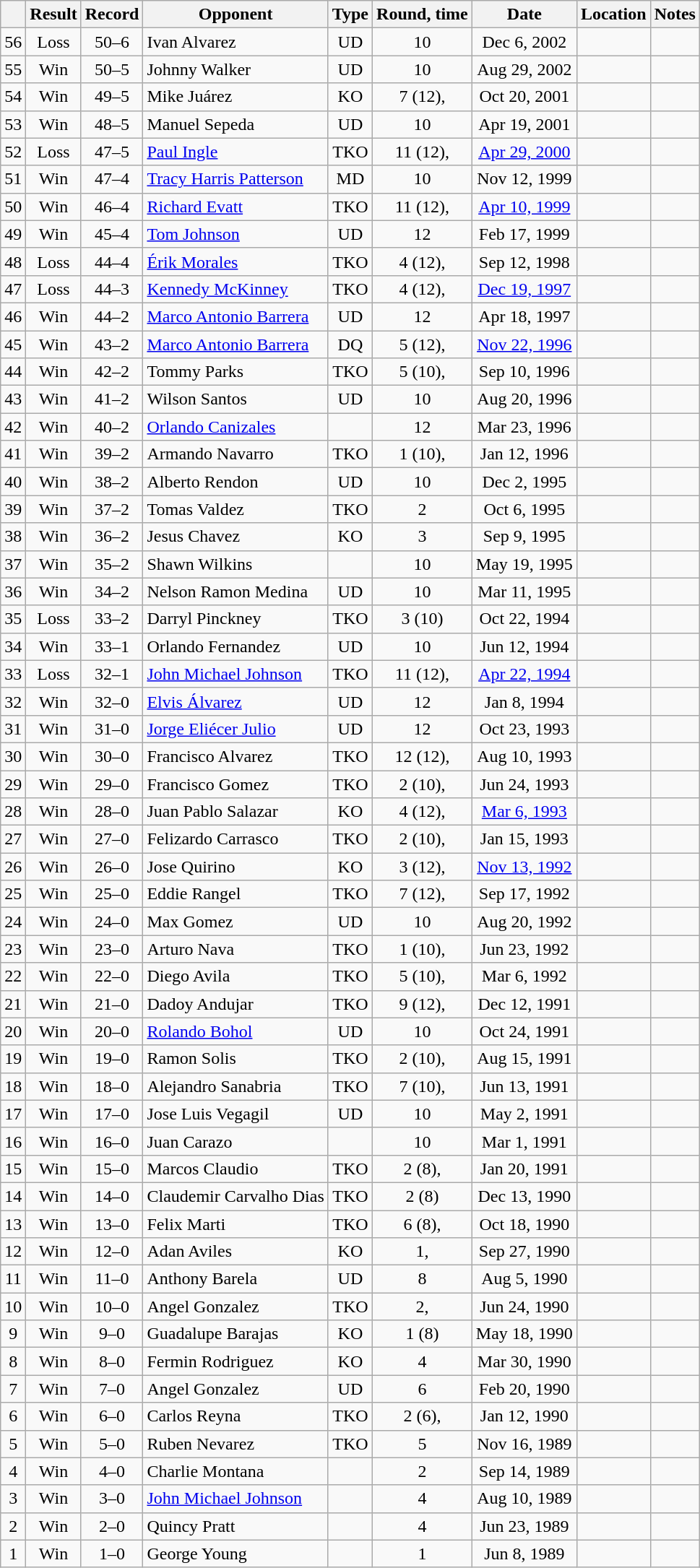<table class="wikitable" style="text-align:center">
<tr>
<th></th>
<th>Result</th>
<th>Record</th>
<th>Opponent</th>
<th>Type</th>
<th>Round, time</th>
<th>Date</th>
<th>Location</th>
<th>Notes</th>
</tr>
<tr>
<td>56</td>
<td>Loss</td>
<td>50–6</td>
<td style="text-align:left;">Ivan Alvarez</td>
<td>UD</td>
<td>10</td>
<td>Dec 6, 2002</td>
<td style="text-align:left;"></td>
<td></td>
</tr>
<tr>
<td>55</td>
<td>Win</td>
<td>50–5</td>
<td style="text-align:left;">Johnny Walker</td>
<td>UD</td>
<td>10</td>
<td>Aug 29, 2002</td>
<td style="text-align:left;"></td>
<td></td>
</tr>
<tr>
<td>54</td>
<td>Win</td>
<td>49–5</td>
<td style="text-align:left;">Mike Juárez</td>
<td>KO</td>
<td>7 (12), </td>
<td>Oct 20, 2001</td>
<td style="text-align:left;"></td>
<td style="text-align:left;"></td>
</tr>
<tr>
<td>53</td>
<td>Win</td>
<td>48–5</td>
<td style="text-align:left;">Manuel Sepeda</td>
<td>UD</td>
<td>10</td>
<td>Apr 19, 2001</td>
<td style="text-align:left;"></td>
<td></td>
</tr>
<tr>
<td>52</td>
<td>Loss</td>
<td>47–5</td>
<td style="text-align:left;"><a href='#'>Paul Ingle</a></td>
<td>TKO</td>
<td>11 (12), </td>
<td><a href='#'>Apr 29, 2000</a></td>
<td style="text-align:left;"></td>
<td style="text-align:left;"></td>
</tr>
<tr>
<td>51</td>
<td>Win</td>
<td>47–4</td>
<td style="text-align:left;"><a href='#'>Tracy Harris Patterson</a></td>
<td>MD</td>
<td>10</td>
<td>Nov 12, 1999</td>
<td style="text-align:left;"></td>
<td></td>
</tr>
<tr>
<td>50</td>
<td>Win</td>
<td>46–4</td>
<td style="text-align:left;"><a href='#'>Richard Evatt</a></td>
<td>TKO</td>
<td>11 (12), </td>
<td><a href='#'>Apr 10, 1999</a></td>
<td style="text-align:left;"></td>
<td style="text-align:left;"></td>
</tr>
<tr>
<td>49</td>
<td>Win</td>
<td>45–4</td>
<td style="text-align:left;"><a href='#'>Tom Johnson</a></td>
<td>UD</td>
<td>12</td>
<td>Feb 17, 1999</td>
<td style="text-align:left;"></td>
<td style="text-align:left;"></td>
</tr>
<tr>
<td>48</td>
<td>Loss</td>
<td>44–4</td>
<td style="text-align:left;"><a href='#'>Érik Morales</a></td>
<td>TKO</td>
<td>4 (12), </td>
<td>Sep 12, 1998</td>
<td style="text-align:left;"></td>
<td style="text-align:left;"></td>
</tr>
<tr>
<td>47</td>
<td>Loss</td>
<td>44–3</td>
<td style="text-align:left;"><a href='#'>Kennedy McKinney</a></td>
<td>TKO</td>
<td>4 (12), </td>
<td><a href='#'>Dec 19, 1997</a></td>
<td style="text-align:left;"></td>
<td style="text-align:left;"></td>
</tr>
<tr>
<td>46</td>
<td>Win</td>
<td>44–2</td>
<td style="text-align:left;"><a href='#'>Marco Antonio Barrera</a></td>
<td>UD</td>
<td>12</td>
<td>Apr 18, 1997</td>
<td style="text-align:left;"></td>
<td style="text-align:left;"></td>
</tr>
<tr>
<td>45</td>
<td>Win</td>
<td>43–2</td>
<td style="text-align:left;"><a href='#'>Marco Antonio Barrera</a></td>
<td>DQ</td>
<td>5 (12), </td>
<td><a href='#'>Nov 22, 1996</a></td>
<td style="text-align:left;"></td>
<td style="text-align:left;"></td>
</tr>
<tr>
<td>44</td>
<td>Win</td>
<td>42–2</td>
<td style="text-align:left;">Tommy Parks</td>
<td>TKO</td>
<td>5 (10), </td>
<td>Sep 10, 1996</td>
<td style="text-align:left;"></td>
<td></td>
</tr>
<tr>
<td>43</td>
<td>Win</td>
<td>41–2</td>
<td style="text-align:left;">Wilson Santos</td>
<td>UD</td>
<td>10</td>
<td>Aug 20, 1996</td>
<td style="text-align:left;"></td>
<td></td>
</tr>
<tr>
<td>42</td>
<td>Win</td>
<td>40–2</td>
<td style="text-align:left;"><a href='#'>Orlando Canizales</a></td>
<td></td>
<td>12</td>
<td>Mar 23, 1996</td>
<td style="text-align:left;"></td>
<td style="text-align:left;"></td>
</tr>
<tr>
<td>41</td>
<td>Win</td>
<td>39–2</td>
<td style="text-align:left;">Armando Navarro</td>
<td>TKO</td>
<td>1 (10), </td>
<td>Jan 12, 1996</td>
<td style="text-align:left;"></td>
<td></td>
</tr>
<tr>
<td>40</td>
<td>Win</td>
<td>38–2</td>
<td style="text-align:left;">Alberto Rendon</td>
<td>UD</td>
<td>10</td>
<td>Dec 2, 1995</td>
<td style="text-align:left;"></td>
<td></td>
</tr>
<tr>
<td>39</td>
<td>Win</td>
<td>37–2</td>
<td style="text-align:left;">Tomas Valdez</td>
<td>TKO</td>
<td>2</td>
<td>Oct 6, 1995</td>
<td style="text-align:left;"></td>
<td></td>
</tr>
<tr>
<td>38</td>
<td>Win</td>
<td>36–2</td>
<td style="text-align:left;">Jesus Chavez</td>
<td>KO</td>
<td>3</td>
<td>Sep 9, 1995</td>
<td style="text-align:left;"></td>
<td></td>
</tr>
<tr>
<td>37</td>
<td>Win</td>
<td>35–2</td>
<td style="text-align:left;">Shawn Wilkins</td>
<td></td>
<td>10</td>
<td>May 19, 1995</td>
<td style="text-align:left;"></td>
<td></td>
</tr>
<tr>
<td>36</td>
<td>Win</td>
<td>34–2</td>
<td style="text-align:left;">Nelson Ramon Medina</td>
<td>UD</td>
<td>10</td>
<td>Mar 11, 1995</td>
<td style="text-align:left;"></td>
<td></td>
</tr>
<tr>
<td>35</td>
<td>Loss</td>
<td>33–2</td>
<td style="text-align:left;">Darryl Pinckney</td>
<td>TKO</td>
<td>3 (10)</td>
<td>Oct 22, 1994</td>
<td style="text-align:left;"></td>
<td></td>
</tr>
<tr>
<td>34</td>
<td>Win</td>
<td>33–1</td>
<td style="text-align:left;">Orlando Fernandez</td>
<td>UD</td>
<td>10</td>
<td>Jun 12, 1994</td>
<td style="text-align:left;"></td>
<td></td>
</tr>
<tr>
<td>33</td>
<td>Loss</td>
<td>32–1</td>
<td style="text-align:left;"><a href='#'>John Michael Johnson</a></td>
<td>TKO</td>
<td>11 (12), </td>
<td><a href='#'>Apr 22, 1994</a></td>
<td style="text-align:left;"></td>
<td style="text-align:left;"></td>
</tr>
<tr>
<td>32</td>
<td>Win</td>
<td>32–0</td>
<td style="text-align:left;"><a href='#'>Elvis Álvarez</a></td>
<td>UD</td>
<td>12</td>
<td>Jan 8, 1994</td>
<td style="text-align:left;"></td>
<td style="text-align:left;"></td>
</tr>
<tr>
<td>31</td>
<td>Win</td>
<td>31–0</td>
<td style="text-align:left;"><a href='#'>Jorge Eliécer Julio</a></td>
<td>UD</td>
<td>12</td>
<td>Oct 23, 1993</td>
<td style="text-align:left;"></td>
<td style="text-align:left;"></td>
</tr>
<tr>
<td>30</td>
<td>Win</td>
<td>30–0</td>
<td style="text-align:left;">Francisco Alvarez</td>
<td>TKO</td>
<td>12 (12), </td>
<td>Aug 10, 1993</td>
<td style="text-align:left;"></td>
<td style="text-align:left;"></td>
</tr>
<tr>
<td>29</td>
<td>Win</td>
<td>29–0</td>
<td style="text-align:left;">Francisco Gomez</td>
<td>TKO</td>
<td>2 (10), </td>
<td>Jun 24, 1993</td>
<td style="text-align:left;"></td>
<td></td>
</tr>
<tr>
<td>28</td>
<td>Win</td>
<td>28–0</td>
<td style="text-align:left;">Juan Pablo Salazar</td>
<td>KO</td>
<td>4 (12), </td>
<td><a href='#'>Mar 6, 1993</a></td>
<td style="text-align:left;"></td>
<td style="text-align:left;"></td>
</tr>
<tr>
<td>27</td>
<td>Win</td>
<td>27–0</td>
<td style="text-align:left;">Felizardo Carrasco</td>
<td>TKO</td>
<td>2 (10), </td>
<td>Jan 15, 1993</td>
<td style="text-align:left;"></td>
<td></td>
</tr>
<tr>
<td>26</td>
<td>Win</td>
<td>26–0</td>
<td style="text-align:left;">Jose Quirino</td>
<td>KO</td>
<td>3 (12), </td>
<td><a href='#'>Nov 13, 1992</a></td>
<td style="text-align:left;"></td>
<td style="text-align:left;"></td>
</tr>
<tr>
<td>25</td>
<td>Win</td>
<td>25–0</td>
<td style="text-align:left;">Eddie Rangel</td>
<td>TKO</td>
<td>7 (12), </td>
<td>Sep 17, 1992</td>
<td style="text-align:left;"></td>
<td style="text-align:left;"></td>
</tr>
<tr>
<td>24</td>
<td>Win</td>
<td>24–0</td>
<td style="text-align:left;">Max Gomez</td>
<td>UD</td>
<td>10</td>
<td>Aug 20, 1992</td>
<td style="text-align:left;"></td>
<td></td>
</tr>
<tr>
<td>23</td>
<td>Win</td>
<td>23–0</td>
<td style="text-align:left;">Arturo Nava</td>
<td>TKO</td>
<td>1 (10), </td>
<td>Jun 23, 1992</td>
<td style="text-align:left;"></td>
<td></td>
</tr>
<tr>
<td>22</td>
<td>Win</td>
<td>22–0</td>
<td style="text-align:left;">Diego Avila</td>
<td>TKO</td>
<td>5 (10), </td>
<td>Mar 6, 1992</td>
<td style="text-align:left;"></td>
<td></td>
</tr>
<tr>
<td>21</td>
<td>Win</td>
<td>21–0</td>
<td style="text-align:left;">Dadoy Andujar</td>
<td>TKO</td>
<td>9 (12), </td>
<td>Dec 12, 1991</td>
<td style="text-align:left;"></td>
<td style="text-align:left;"></td>
</tr>
<tr>
<td>20</td>
<td>Win</td>
<td>20–0</td>
<td style="text-align:left;"><a href='#'>Rolando Bohol</a></td>
<td>UD</td>
<td>10</td>
<td>Oct 24, 1991</td>
<td style="text-align:left;"></td>
<td></td>
</tr>
<tr>
<td>19</td>
<td>Win</td>
<td>19–0</td>
<td style="text-align:left;">Ramon Solis</td>
<td>TKO</td>
<td>2 (10), </td>
<td>Aug 15, 1991</td>
<td style="text-align:left;"></td>
<td></td>
</tr>
<tr>
<td>18</td>
<td>Win</td>
<td>18–0</td>
<td style="text-align:left;">Alejandro Sanabria</td>
<td>TKO</td>
<td>7 (10), </td>
<td>Jun 13, 1991</td>
<td style="text-align:left;"></td>
<td></td>
</tr>
<tr>
<td>17</td>
<td>Win</td>
<td>17–0</td>
<td style="text-align:left;">Jose Luis Vegagil</td>
<td>UD</td>
<td>10</td>
<td>May 2, 1991</td>
<td style="text-align:left;"></td>
<td></td>
</tr>
<tr>
<td>16</td>
<td>Win</td>
<td>16–0</td>
<td style="text-align:left;">Juan Carazo</td>
<td></td>
<td>10</td>
<td>Mar 1, 1991</td>
<td style="text-align:left;"></td>
<td></td>
</tr>
<tr>
<td>15</td>
<td>Win</td>
<td>15–0</td>
<td style="text-align:left;">Marcos Claudio</td>
<td>TKO</td>
<td>2 (8), </td>
<td>Jan 20, 1991</td>
<td style="text-align:left;"></td>
<td></td>
</tr>
<tr>
<td>14</td>
<td>Win</td>
<td>14–0</td>
<td style="text-align:left;">Claudemir Carvalho Dias</td>
<td>TKO</td>
<td>2 (8)</td>
<td>Dec 13, 1990</td>
<td style="text-align:left;"></td>
<td></td>
</tr>
<tr>
<td>13</td>
<td>Win</td>
<td>13–0</td>
<td style="text-align:left;">Felix Marti</td>
<td>TKO</td>
<td>6 (8), </td>
<td>Oct 18, 1990</td>
<td style="text-align:left;"></td>
<td></td>
</tr>
<tr>
<td>12</td>
<td>Win</td>
<td>12–0</td>
<td style="text-align:left;">Adan Aviles</td>
<td>KO</td>
<td>1, </td>
<td>Sep 27, 1990</td>
<td style="text-align:left;"></td>
<td></td>
</tr>
<tr>
<td>11</td>
<td>Win</td>
<td>11–0</td>
<td style="text-align:left;">Anthony Barela</td>
<td>UD</td>
<td>8</td>
<td>Aug 5, 1990</td>
<td style="text-align:left;"></td>
<td></td>
</tr>
<tr>
<td>10</td>
<td>Win</td>
<td>10–0</td>
<td style="text-align:left;">Angel Gonzalez</td>
<td>TKO</td>
<td>2, </td>
<td>Jun 24, 1990</td>
<td style="text-align:left;"></td>
<td></td>
</tr>
<tr>
<td>9</td>
<td>Win</td>
<td>9–0</td>
<td style="text-align:left;">Guadalupe Barajas</td>
<td>KO</td>
<td>1 (8)</td>
<td>May 18, 1990</td>
<td style="text-align:left;"></td>
<td></td>
</tr>
<tr>
<td>8</td>
<td>Win</td>
<td>8–0</td>
<td style="text-align:left;">Fermin Rodriguez</td>
<td>KO</td>
<td>4</td>
<td>Mar 30, 1990</td>
<td style="text-align:left;"></td>
<td></td>
</tr>
<tr>
<td>7</td>
<td>Win</td>
<td>7–0</td>
<td style="text-align:left;">Angel Gonzalez</td>
<td>UD</td>
<td>6</td>
<td>Feb 20, 1990</td>
<td style="text-align:left;"></td>
<td></td>
</tr>
<tr>
<td>6</td>
<td>Win</td>
<td>6–0</td>
<td style="text-align:left;">Carlos Reyna</td>
<td>TKO</td>
<td>2 (6), </td>
<td>Jan 12, 1990</td>
<td style="text-align:left;"></td>
<td></td>
</tr>
<tr>
<td>5</td>
<td>Win</td>
<td>5–0</td>
<td style="text-align:left;">Ruben Nevarez</td>
<td>TKO</td>
<td>5</td>
<td>Nov 16, 1989</td>
<td style="text-align:left;"></td>
<td></td>
</tr>
<tr>
<td>4</td>
<td>Win</td>
<td>4–0</td>
<td style="text-align:left;">Charlie Montana</td>
<td></td>
<td>2</td>
<td>Sep 14, 1989</td>
<td style="text-align:left;"></td>
<td></td>
</tr>
<tr>
<td>3</td>
<td>Win</td>
<td>3–0</td>
<td style="text-align:left;"><a href='#'>John Michael Johnson</a></td>
<td></td>
<td>4</td>
<td>Aug 10, 1989</td>
<td style="text-align:left;"></td>
<td></td>
</tr>
<tr>
<td>2</td>
<td>Win</td>
<td>2–0</td>
<td style="text-align:left;">Quincy Pratt</td>
<td></td>
<td>4</td>
<td>Jun 23, 1989</td>
<td style="text-align:left;"></td>
<td></td>
</tr>
<tr>
<td>1</td>
<td>Win</td>
<td>1–0</td>
<td style="text-align:left;">George Young</td>
<td></td>
<td>1</td>
<td>Jun 8, 1989</td>
<td style="text-align:left;"></td>
<td></td>
</tr>
</table>
